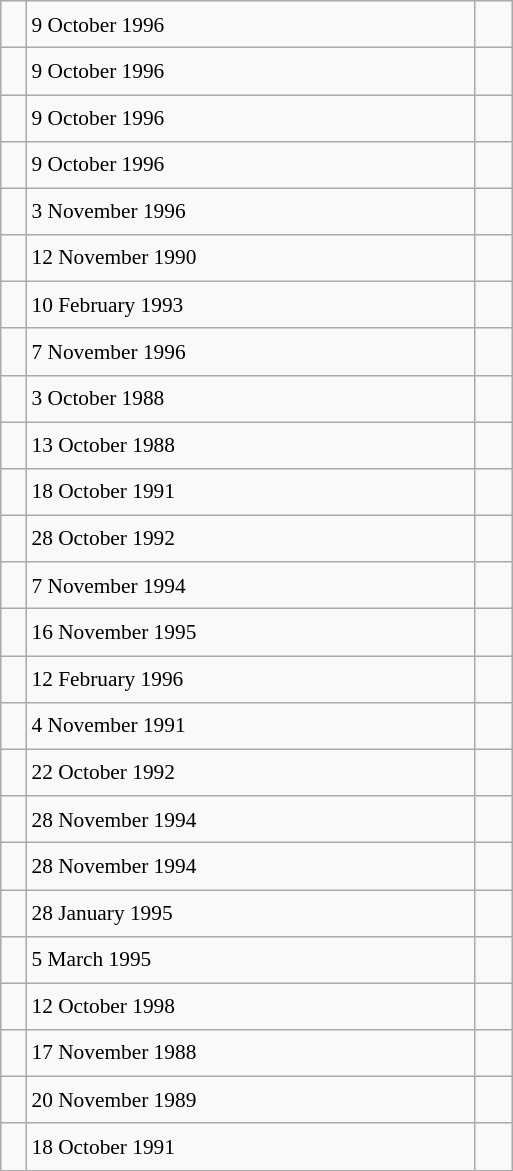<table class="wikitable" style="font-size: 89%; float: left; width: 24em; margin-right: 1em; line-height: 1.65em">
<tr>
<td></td>
<td>9 October 1996</td>
<td><small></small> </td>
</tr>
<tr>
<td></td>
<td>9 October 1996</td>
<td><small></small> </td>
</tr>
<tr>
<td></td>
<td>9 October 1996</td>
<td><small></small> </td>
</tr>
<tr>
<td></td>
<td>9 October 1996</td>
<td><small></small> </td>
</tr>
<tr>
<td></td>
<td>3 November 1996</td>
<td><small></small> </td>
</tr>
<tr>
<td></td>
<td>12 November 1990</td>
<td><small></small> </td>
</tr>
<tr>
<td></td>
<td>10 February 1993</td>
<td><small></small> </td>
</tr>
<tr>
<td></td>
<td>7 November 1996</td>
<td><small></small> </td>
</tr>
<tr>
<td></td>
<td>3 October 1988</td>
<td><small></small> </td>
</tr>
<tr>
<td></td>
<td>13 October 1988</td>
<td><small></small> </td>
</tr>
<tr>
<td></td>
<td>18 October 1991</td>
<td><small></small> </td>
</tr>
<tr>
<td></td>
<td>28 October 1992</td>
<td><small></small> </td>
</tr>
<tr>
<td></td>
<td>7 November 1994</td>
<td><small></small> </td>
</tr>
<tr>
<td></td>
<td>16 November 1995</td>
<td><small></small> </td>
</tr>
<tr>
<td></td>
<td>12 February 1996</td>
<td><small></small> </td>
</tr>
<tr>
<td></td>
<td>4 November 1991</td>
<td><small></small> </td>
</tr>
<tr>
<td></td>
<td>22 October 1992</td>
<td><small></small> </td>
</tr>
<tr>
<td></td>
<td>28 November 1994</td>
<td><small></small> </td>
</tr>
<tr>
<td></td>
<td>28 November 1994</td>
<td><small></small> </td>
</tr>
<tr>
<td></td>
<td>28 January 1995</td>
<td><small></small> </td>
</tr>
<tr>
<td></td>
<td>5 March 1995</td>
<td><small></small> </td>
</tr>
<tr>
<td></td>
<td>12 October 1998</td>
<td><small></small> </td>
</tr>
<tr>
<td></td>
<td>17 November 1988</td>
<td><small></small> </td>
</tr>
<tr>
<td></td>
<td>20 November 1989</td>
<td><small></small> </td>
</tr>
<tr>
<td></td>
<td>18 October 1991</td>
<td><small></small> </td>
</tr>
</table>
